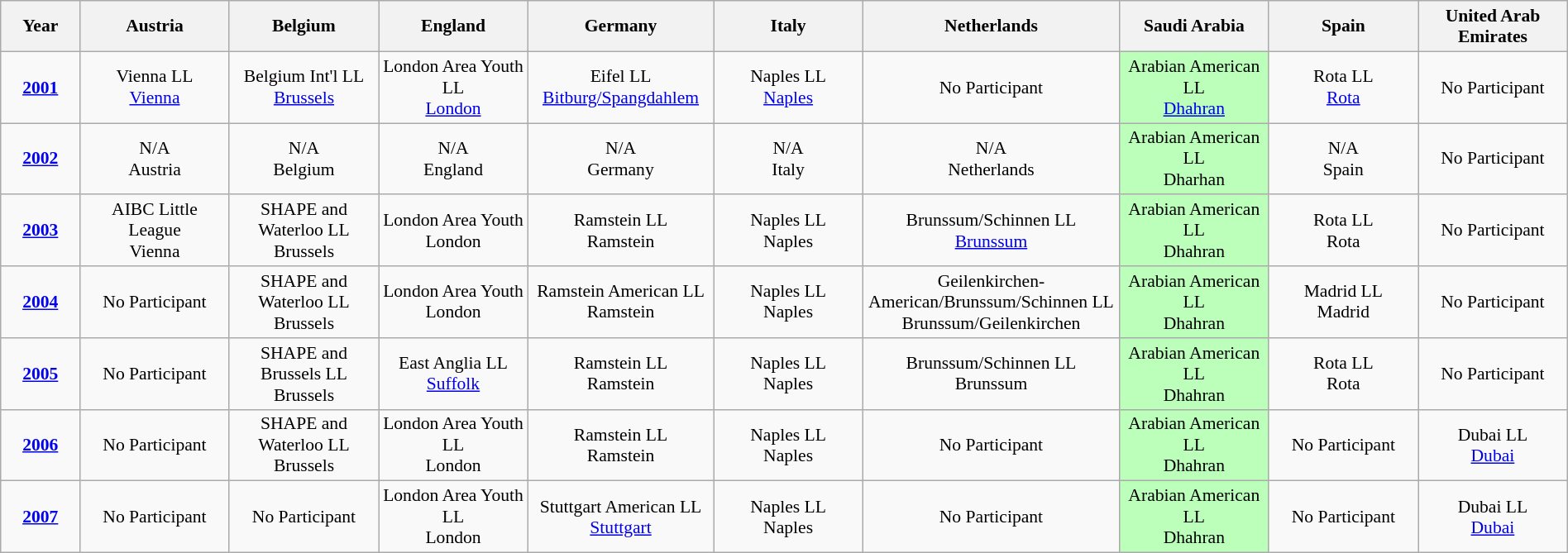<table class="wikitable" width="100%" style="font-size: 90%; text-align: center;">
<tr>
<th width="50">Year</th>
<th width="100" align="center">Austria</th>
<th width="100" align="center">Belgium</th>
<th width="100" align="center">England</th>
<th width="100" align="center">Germany</th>
<th width="100" align="center">Italy</th>
<th width="100" align="center">Netherlands</th>
<th width="100" align="center">Saudi Arabia</th>
<th width="100" align="center">Spain</th>
<th width="100" align="center">United Arab Emirates</th>
</tr>
<tr>
<td><strong><a href='#'>2001</a></strong></td>
<td>Vienna LL<br><a href='#'>Vienna</a></td>
<td>Belgium Int'l LL<br><a href='#'>Brussels</a></td>
<td>London Area Youth LL<br><a href='#'>London</a></td>
<td>Eifel LL<br><a href='#'>Bitburg/Spangdahlem</a></td>
<td>Naples LL<br><a href='#'>Naples</a></td>
<td>No Participant</td>
<td style="background:#bfb;">Arabian American LL<br><a href='#'>Dhahran</a></td>
<td>Rota LL<br><a href='#'>Rota</a></td>
<td>No Participant</td>
</tr>
<tr>
<td><strong><a href='#'>2002</a></strong></td>
<td>N/A<br>Austria</td>
<td>N/A<br>Belgium</td>
<td>N/A<br>England</td>
<td>N/A<br>Germany</td>
<td>N/A<br>Italy</td>
<td>N/A<br>Netherlands</td>
<td style="background:#bfb;">Arabian American LL<br>Dharhan</td>
<td>N/A<br>Spain</td>
<td>No Participant</td>
</tr>
<tr>
<td><strong><a href='#'>2003</a></strong></td>
<td>AIBC Little League<br>Vienna</td>
<td>SHAPE and Waterloo LL<br>Brussels</td>
<td>London Area Youth<br>London</td>
<td>Ramstein LL<br>Ramstein</td>
<td>Naples LL<br>Naples</td>
<td>Brunssum/Schinnen LL<br><a href='#'>Brunssum</a></td>
<td style="background:#bfb;">Arabian American LL<br>Dhahran</td>
<td>Rota LL<br>Rota</td>
<td>No Participant</td>
</tr>
<tr>
<td><strong><a href='#'>2004</a></strong></td>
<td>No Participant</td>
<td>SHAPE and Waterloo LL<br>Brussels</td>
<td>London Area Youth<br>London</td>
<td>Ramstein American LL<br>Ramstein</td>
<td>Naples LL<br>Naples</td>
<td>Geilenkirchen-American/Brunssum/Schinnen LL<br>Brunssum/Geilenkirchen</td>
<td style="background:#bfb;">Arabian American LL<br>Dhahran</td>
<td>Madrid LL<br>Madrid</td>
<td>No Participant</td>
</tr>
<tr>
<td><strong><a href='#'>2005</a></strong></td>
<td>No Participant</td>
<td>SHAPE and Brussels LL<br>Brussels</td>
<td>East Anglia LL<br><a href='#'>Suffolk</a></td>
<td>Ramstein LL<br>Ramstein</td>
<td>Naples LL<br>Naples</td>
<td>Brunssum/Schinnen LL<br>Brunssum</td>
<td style="background:#bfb;">Arabian American LL<br>Dhahran</td>
<td>Rota LL<br>Rota</td>
<td>No Participant</td>
</tr>
<tr>
<td><strong><a href='#'>2006</a></strong></td>
<td>No Participant</td>
<td>SHAPE and Waterloo LL<br>Brussels</td>
<td>London Area Youth LL<br>London</td>
<td>Ramstein LL<br>Ramstein</td>
<td>Naples LL<br>Naples</td>
<td>No Participant</td>
<td style="background:#bfb;">Arabian American LL<br>Dhahran</td>
<td>No Participant</td>
<td>Dubai LL<br><a href='#'>Dubai</a></td>
</tr>
<tr>
<td><strong><a href='#'>2007</a></strong></td>
<td>No Participant</td>
<td>No Participant</td>
<td>London Area Youth LL<br>London</td>
<td>Stuttgart American LL<br><a href='#'>Stuttgart</a></td>
<td>Naples LL<br>Naples</td>
<td>No Participant</td>
<td style="background:#bfb;">Arabian American LL<br>Dhahran</td>
<td>No Participant</td>
<td>Dubai LL<br><a href='#'>Dubai</a></td>
</tr>
</table>
